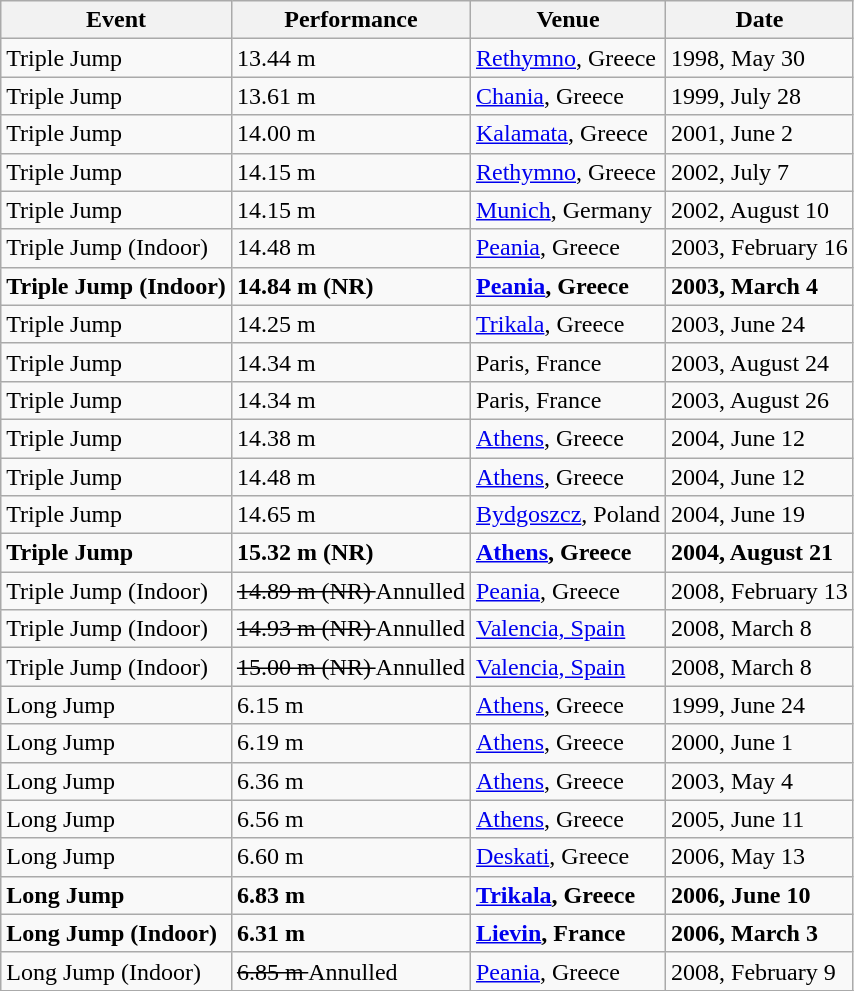<table class=wikitable>
<tr>
<th>Event</th>
<th>Performance</th>
<th>Venue</th>
<th>Date</th>
</tr>
<tr>
<td>Triple Jump</td>
<td>13.44 m</td>
<td><a href='#'>Rethymno</a>, Greece</td>
<td>1998, May 30</td>
</tr>
<tr>
<td>Triple Jump</td>
<td>13.61 m</td>
<td><a href='#'>Chania</a>, Greece</td>
<td>1999, July 28</td>
</tr>
<tr>
<td>Triple Jump</td>
<td>14.00 m</td>
<td><a href='#'>Kalamata</a>, Greece</td>
<td>2001, June 2</td>
</tr>
<tr>
<td>Triple Jump</td>
<td>14.15 m</td>
<td><a href='#'>Rethymno</a>, Greece</td>
<td>2002, July 7</td>
</tr>
<tr>
<td>Triple Jump</td>
<td>14.15 m</td>
<td><a href='#'>Munich</a>, Germany</td>
<td>2002, August 10</td>
</tr>
<tr>
<td>Triple Jump (Indoor)</td>
<td>14.48 m</td>
<td><a href='#'>Peania</a>, Greece</td>
<td>2003, February 16</td>
</tr>
<tr>
<td><strong>Triple Jump (Indoor)</strong></td>
<td><strong>14.84 m (NR)</strong></td>
<td><strong><a href='#'>Peania</a>, Greece</strong></td>
<td><strong>2003, March 4</strong></td>
</tr>
<tr>
<td>Triple Jump</td>
<td>14.25 m</td>
<td><a href='#'>Trikala</a>, Greece</td>
<td>2003, June 24</td>
</tr>
<tr>
<td>Triple Jump</td>
<td>14.34 m</td>
<td>Paris, France</td>
<td>2003, August 24</td>
</tr>
<tr>
<td>Triple Jump</td>
<td>14.34 m</td>
<td>Paris, France</td>
<td>2003, August 26</td>
</tr>
<tr>
<td>Triple Jump</td>
<td>14.38 m</td>
<td><a href='#'>Athens</a>, Greece</td>
<td>2004, June 12</td>
</tr>
<tr>
<td>Triple Jump</td>
<td>14.48 m</td>
<td><a href='#'>Athens</a>, Greece</td>
<td>2004, June 12</td>
</tr>
<tr>
<td>Triple Jump</td>
<td>14.65 m</td>
<td><a href='#'>Bydgoszcz</a>, Poland</td>
<td>2004, June 19</td>
</tr>
<tr>
<td><strong>Triple Jump</strong></td>
<td><strong>15.32 m (NR)</strong></td>
<td><strong><a href='#'>Athens</a>, Greece</strong></td>
<td><strong>2004, August 21</strong></td>
</tr>
<tr>
<td>Triple Jump (Indoor)</td>
<td><s>14.89 m (NR) </s> Annulled</td>
<td><a href='#'>Peania</a>, Greece</td>
<td>2008, February 13</td>
</tr>
<tr>
<td>Triple Jump (Indoor)</td>
<td><s>14.93 m (NR) </s> Annulled</td>
<td><a href='#'>Valencia, Spain</a></td>
<td>2008, March 8</td>
</tr>
<tr>
<td>Triple Jump (Indoor)</td>
<td><s>15.00 m (NR) </s> Annulled</td>
<td><a href='#'>Valencia, Spain</a></td>
<td>2008, March 8</td>
</tr>
<tr>
<td>Long Jump</td>
<td>6.15 m</td>
<td><a href='#'>Athens</a>, Greece</td>
<td>1999, June 24</td>
</tr>
<tr>
<td>Long Jump</td>
<td>6.19 m</td>
<td><a href='#'>Athens</a>, Greece</td>
<td>2000, June 1</td>
</tr>
<tr>
<td>Long Jump</td>
<td>6.36 m</td>
<td><a href='#'>Athens</a>, Greece</td>
<td>2003, May 4</td>
</tr>
<tr>
<td>Long Jump</td>
<td>6.56 m</td>
<td><a href='#'>Athens</a>, Greece</td>
<td>2005, June 11</td>
</tr>
<tr>
<td>Long Jump</td>
<td>6.60 m</td>
<td><a href='#'>Deskati</a>, Greece</td>
<td>2006, May 13</td>
</tr>
<tr>
<td><strong>Long Jump</strong></td>
<td><strong>6.83 m </strong></td>
<td><strong><a href='#'>Trikala</a>, Greece</strong></td>
<td><strong>2006, June 10</strong></td>
</tr>
<tr>
<td><strong>Long Jump (Indoor)</strong></td>
<td><strong>6.31 m </strong></td>
<td><strong><a href='#'>Lievin</a>, France</strong></td>
<td><strong>2006, March 3</strong></td>
</tr>
<tr>
<td>Long Jump (Indoor)</td>
<td><s> 6.85 m </s> Annulled</td>
<td><a href='#'>Peania</a>, Greece</td>
<td>2008, February 9</td>
</tr>
<tr>
</tr>
</table>
